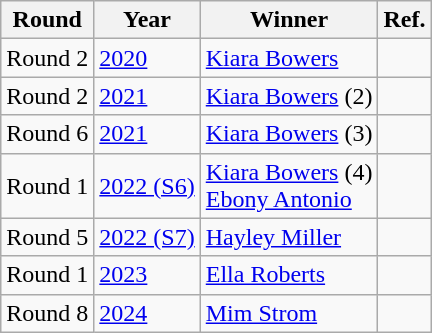<table class="wikitable">
<tr>
<th>Round</th>
<th>Year</th>
<th>Winner</th>
<th>Ref.</th>
</tr>
<tr>
<td>Round 2</td>
<td><a href='#'>2020</a></td>
<td> <a href='#'>Kiara Bowers</a></td>
<td style="text-align: center;"></td>
</tr>
<tr>
<td>Round 2</td>
<td><a href='#'>2021</a></td>
<td> <a href='#'>Kiara Bowers</a> (2)</td>
<td style="text-align: center;"></td>
</tr>
<tr>
<td>Round 6</td>
<td><a href='#'>2021</a></td>
<td> <a href='#'>Kiara Bowers</a> (3)</td>
<td style="text-align: center;"></td>
</tr>
<tr>
<td>Round 1</td>
<td><a href='#'>2022 (S6)</a></td>
<td> <a href='#'>Kiara Bowers</a> (4) <br>  <a href='#'>Ebony Antonio</a></td>
<td style="text-align: center;"></td>
</tr>
<tr>
<td>Round 5</td>
<td><a href='#'>2022 (S7)</a></td>
<td> <a href='#'>Hayley Miller</a></td>
<td style="text-align: center;"></td>
</tr>
<tr>
<td>Round 1</td>
<td><a href='#'>2023</a></td>
<td> <a href='#'>Ella Roberts</a></td>
<td style="text-align: center;"></td>
</tr>
<tr>
<td>Round 8</td>
<td><a href='#'>2024</a></td>
<td> <a href='#'>Mim Strom</a></td>
<td style="text-align: center;"></td>
</tr>
</table>
